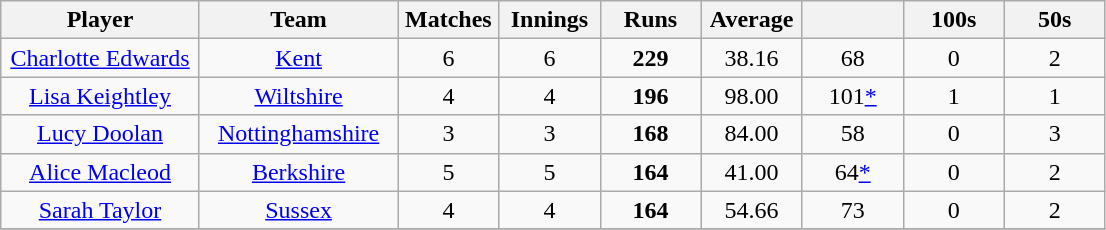<table class="wikitable" style="text-align:center;">
<tr>
<th width=125>Player</th>
<th width=125>Team</th>
<th width=60>Matches</th>
<th width=60>Innings</th>
<th width=60>Runs</th>
<th width=60>Average</th>
<th width=60></th>
<th width=60>100s</th>
<th width=60>50s</th>
</tr>
<tr>
<td><a href='#'>Charlotte Edwards</a></td>
<td><a href='#'>Kent</a></td>
<td>6</td>
<td>6</td>
<td><strong>229</strong></td>
<td>38.16</td>
<td>68</td>
<td>0</td>
<td>2</td>
</tr>
<tr>
<td><a href='#'>Lisa Keightley</a></td>
<td><a href='#'>Wiltshire</a></td>
<td>4</td>
<td>4</td>
<td><strong>196</strong></td>
<td>98.00</td>
<td>101<a href='#'>*</a></td>
<td>1</td>
<td>1</td>
</tr>
<tr>
<td><a href='#'>Lucy Doolan</a></td>
<td><a href='#'>Nottinghamshire</a></td>
<td>3</td>
<td>3</td>
<td><strong>168</strong></td>
<td>84.00</td>
<td>58</td>
<td>0</td>
<td>3</td>
</tr>
<tr>
<td><a href='#'>Alice Macleod</a></td>
<td><a href='#'>Berkshire</a></td>
<td>5</td>
<td>5</td>
<td><strong>164</strong></td>
<td>41.00</td>
<td>64<a href='#'>*</a></td>
<td>0</td>
<td>2</td>
</tr>
<tr>
<td><a href='#'>Sarah Taylor</a></td>
<td><a href='#'>Sussex</a></td>
<td>4</td>
<td>4</td>
<td><strong>164</strong></td>
<td>54.66</td>
<td>73</td>
<td>0</td>
<td>2</td>
</tr>
<tr>
</tr>
</table>
